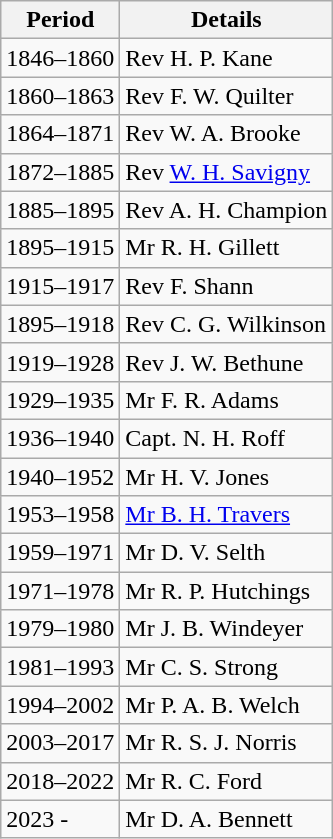<table class="wikitable">
<tr>
<th>Period</th>
<th>Details</th>
</tr>
<tr>
<td>1846–1860</td>
<td>Rev H. P. Kane</td>
</tr>
<tr>
<td>1860–1863</td>
<td>Rev F. W. Quilter</td>
</tr>
<tr>
<td>1864–1871</td>
<td>Rev W. A. Brooke</td>
</tr>
<tr>
<td>1872–1885</td>
<td>Rev <a href='#'>W. H. Savigny</a></td>
</tr>
<tr>
<td>1885–1895</td>
<td>Rev A. H. Champion</td>
</tr>
<tr>
<td>1895–1915</td>
<td>Mr R. H. Gillett</td>
</tr>
<tr>
<td>1915–1917</td>
<td>Rev F. Shann</td>
</tr>
<tr>
<td>1895–1918</td>
<td>Rev C. G. Wilkinson</td>
</tr>
<tr>
<td>1919–1928</td>
<td>Rev J. W. Bethune</td>
</tr>
<tr>
<td>1929–1935</td>
<td>Mr F. R. Adams</td>
</tr>
<tr>
<td>1936–1940</td>
<td>Capt. N. H. Roff</td>
</tr>
<tr>
<td>1940–1952</td>
<td>Mr H. V. Jones</td>
</tr>
<tr>
<td>1953–1958</td>
<td><a href='#'>Mr B. H. Travers</a></td>
</tr>
<tr>
<td>1959–1971</td>
<td>Mr D. V. Selth</td>
</tr>
<tr>
<td>1971–1978</td>
<td>Mr R. P. Hutchings</td>
</tr>
<tr>
<td>1979–1980</td>
<td>Mr J. B. Windeyer</td>
</tr>
<tr>
<td>1981–1993</td>
<td>Mr C. S. Strong</td>
</tr>
<tr>
<td>1994–2002</td>
<td>Mr P. A. B. Welch</td>
</tr>
<tr>
<td>2003–2017</td>
<td>Mr R. S. J. Norris</td>
</tr>
<tr>
<td>2018–2022</td>
<td>Mr R. C. Ford</td>
</tr>
<tr>
<td>2023 -</td>
<td>Mr D. A. Bennett</td>
</tr>
</table>
